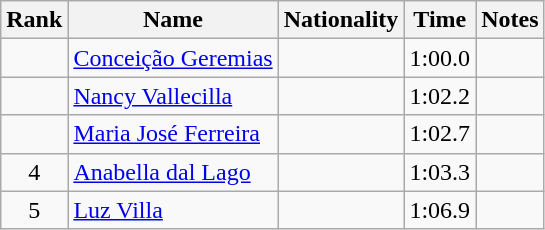<table class="wikitable sortable" style="text-align:center">
<tr>
<th>Rank</th>
<th>Name</th>
<th>Nationality</th>
<th>Time</th>
<th>Notes</th>
</tr>
<tr>
<td></td>
<td align=left><a href='#'>Conceição Geremias</a></td>
<td align=left></td>
<td>1:00.0</td>
<td></td>
</tr>
<tr>
<td></td>
<td align=left><a href='#'>Nancy Vallecilla</a></td>
<td align=left></td>
<td>1:02.2</td>
<td></td>
</tr>
<tr>
<td></td>
<td align=left><a href='#'>Maria José Ferreira</a></td>
<td align=left></td>
<td>1:02.7</td>
<td></td>
</tr>
<tr>
<td>4</td>
<td align=left><a href='#'>Anabella dal Lago</a></td>
<td align=left></td>
<td>1:03.3</td>
<td></td>
</tr>
<tr>
<td>5</td>
<td align=left><a href='#'>Luz Villa</a></td>
<td align=left></td>
<td>1:06.9</td>
<td></td>
</tr>
</table>
